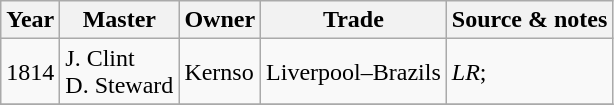<table class="sortable wikitable">
<tr>
<th>Year</th>
<th>Master</th>
<th>Owner</th>
<th>Trade</th>
<th>Source & notes</th>
</tr>
<tr>
<td>1814</td>
<td>J. Clint<br>D. Steward</td>
<td>Kernso</td>
<td>Liverpool–Brazils</td>
<td><em>LR</em>;</td>
</tr>
<tr>
</tr>
</table>
